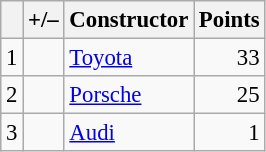<table class="wikitable" style="font-size: 95%;">
<tr>
<th scope="col"></th>
<th scope="col">+/–</th>
<th scope="col">Constructor</th>
<th scope="col">Points</th>
</tr>
<tr>
<td align="center">1</td>
<td align="left"></td>
<td> <a href='#'>Toyota</a></td>
<td align="right">33</td>
</tr>
<tr>
<td align="center">2</td>
<td align="left"></td>
<td> <a href='#'>Porsche</a></td>
<td align="right">25</td>
</tr>
<tr>
<td align="center">3</td>
<td align="left"></td>
<td> <a href='#'>Audi</a></td>
<td align="right">1</td>
</tr>
</table>
